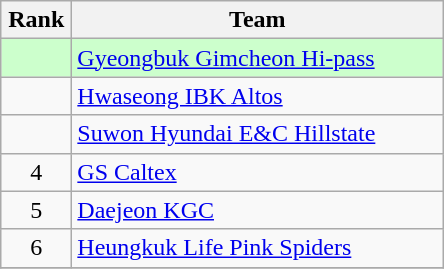<table class="wikitable" style="text-align: center;">
<tr>
<th width=40>Rank</th>
<th width=240>Team</th>
</tr>
<tr bgcolor=#ccffcc>
<td></td>
<td align=left><a href='#'>Gyeongbuk Gimcheon Hi-pass</a></td>
</tr>
<tr>
<td></td>
<td align=left><a href='#'>Hwaseong IBK Altos</a></td>
</tr>
<tr>
<td></td>
<td align=left><a href='#'>Suwon Hyundai E&C Hillstate</a></td>
</tr>
<tr>
<td>4</td>
<td align=left><a href='#'>GS Caltex</a></td>
</tr>
<tr>
<td>5</td>
<td align=left><a href='#'>Daejeon KGC</a></td>
</tr>
<tr>
<td>6</td>
<td align=left><a href='#'>Heungkuk Life Pink Spiders</a></td>
</tr>
<tr>
</tr>
</table>
